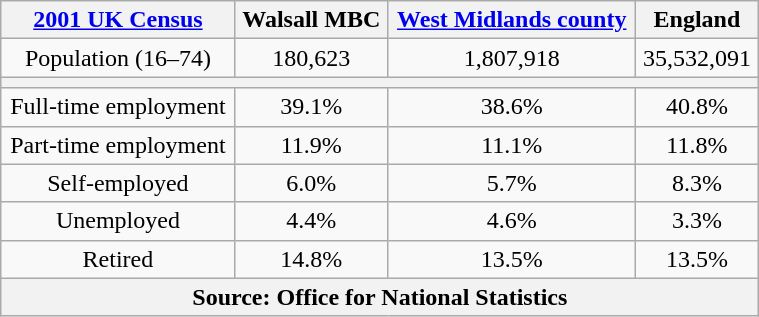<table class="wikitable" id="toc" style="float: right; margin-left: 1em; width: 40%; text-align:center" cellspacing="5">
<tr>
<th><a href='#'>2001 UK Census</a></th>
<th>Walsall MBC</th>
<th><a href='#'>West Midlands county</a></th>
<th>England</th>
</tr>
<tr>
<td>Population (16–74)</td>
<td>180,623</td>
<td>1,807,918</td>
<td>35,532,091</td>
</tr>
<tr>
<th colspan="5"></th>
</tr>
<tr>
<td>Full-time employment</td>
<td>39.1%</td>
<td>38.6%</td>
<td>40.8%</td>
</tr>
<tr>
<td>Part-time employment</td>
<td>11.9%</td>
<td>11.1%</td>
<td>11.8%</td>
</tr>
<tr>
<td>Self-employed</td>
<td>6.0%</td>
<td>5.7%</td>
<td>8.3%</td>
</tr>
<tr>
<td>Unemployed</td>
<td>4.4%</td>
<td>4.6%</td>
<td>3.3%</td>
</tr>
<tr>
<td>Retired</td>
<td>14.8%</td>
<td>13.5%</td>
<td>13.5%</td>
</tr>
<tr>
<th colspan="5">Source: Office for National Statistics</th>
</tr>
</table>
